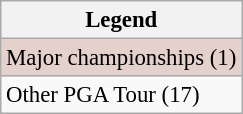<table class="wikitable" style="font-size:95%;">
<tr>
<th>Legend</th>
</tr>
<tr style="background:#e5d1cb;">
<td>Major championships (1)</td>
</tr>
<tr>
<td>Other PGA Tour (17)</td>
</tr>
</table>
